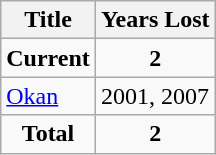<table class="wikitable">
<tr>
<th>Title</th>
<th>Years Lost</th>
</tr>
<tr>
<td align="center"><strong>Current</strong></td>
<td align="center"><strong>2</strong></td>
</tr>
<tr>
<td> <a href='#'>Okan</a></td>
<td>2001, 2007</td>
</tr>
<tr>
<td align="center"><strong>Total</strong></td>
<td align="center"><strong>2</strong></td>
</tr>
</table>
